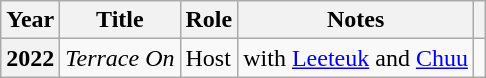<table class="wikitable  plainrowheaders">
<tr>
<th scope="col">Year</th>
<th scope="col">Title</th>
<th scope="col">Role</th>
<th scope="col">Notes</th>
<th scope="col" class="unsortable"></th>
</tr>
<tr>
<th scope="row">2022</th>
<td><em>Terrace On</em></td>
<td>Host</td>
<td>with <a href='#'>Leeteuk</a> and <a href='#'>Chuu</a></td>
<td></td>
</tr>
</table>
